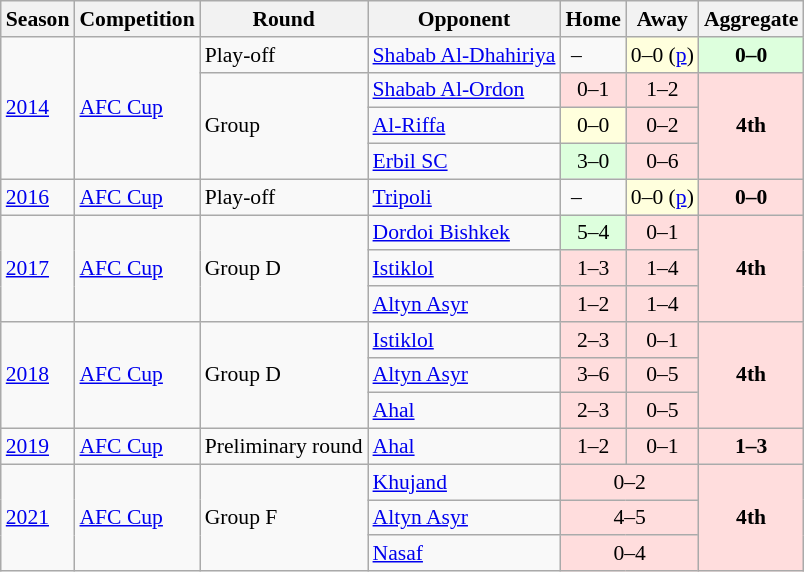<table class="wikitable mw-collapsible mw-collapsed" align=center cellspacing="0" cellpadding="3" style="border:1px solid #AAAAAA;font-size:90%">
<tr>
<th>Season</th>
<th>Competition</th>
<th>Round</th>
<th>Opponent</th>
<th>Home</th>
<th>Away</th>
<th>Aggregate</th>
</tr>
<tr>
<td rowspan="4"><a href='#'>2014</a></td>
<td rowspan="4"><a href='#'>AFC Cup</a></td>
<td>Play-off</td>
<td> <a href='#'>Shabab Al-Dhahiriya</a></td>
<td> –</td>
<td bgcolor="#ffffdd" style="text-align:center;">0–0 (<a href='#'>p</a>)</td>
<td bgcolor="#ddffdd" style="text-align:center;"><strong>0–0</strong></td>
</tr>
<tr>
<td rowspan="3">Group</td>
<td> <a href='#'>Shabab Al-Ordon</a></td>
<td bgcolor="#ffdddd" style="text-align:center;">0–1</td>
<td bgcolor="#ffdddd" style="text-align:center;">1–2</td>
<td bgcolor="#ffdddd" style="text-align:center;" rowspan=3><strong>4th</strong></td>
</tr>
<tr>
<td> <a href='#'>Al-Riffa</a></td>
<td bgcolor="#ffffdd" style="text-align:center;">0–0</td>
<td bgcolor="#ffdddd" style="text-align:center;">0–2</td>
</tr>
<tr>
<td> <a href='#'>Erbil SC</a></td>
<td bgcolor="#ddffdd" style="text-align:center;">3–0</td>
<td bgcolor="#ffdddd" style="text-align:center;">0–6</td>
</tr>
<tr>
<td rowspan="1"><a href='#'>2016</a></td>
<td rowspan="1"><a href='#'>AFC Cup</a></td>
<td>Play-off</td>
<td> <a href='#'>Tripoli</a></td>
<td> –</td>
<td bgcolor="#ffffdd" style="text-align:center;">0–0 (<a href='#'>p</a>)</td>
<td bgcolor="#ffdddd" style="text-align:center;"><strong>0–0</strong></td>
</tr>
<tr>
<td rowspan="3"><a href='#'>2017</a></td>
<td rowspan="3"><a href='#'>AFC Cup</a></td>
<td rowspan="3">Group D</td>
<td> <a href='#'>Dordoi Bishkek</a></td>
<td bgcolor="#ddffdd" style="text-align:center;">5–4</td>
<td bgcolor="#ffdddd" style="text-align:center;">0–1</td>
<td bgcolor="#ffdddd" style="text-align:center;" rowspan=3><strong>4th</strong></td>
</tr>
<tr>
<td> <a href='#'>Istiklol</a></td>
<td bgcolor="#ffdddd" style="text-align:center;">1–3</td>
<td bgcolor="#ffdddd" style="text-align:center;">1–4</td>
</tr>
<tr>
<td> <a href='#'>Altyn Asyr</a></td>
<td bgcolor="#ffdddd" style="text-align:center;">1–2</td>
<td bgcolor="#ffdddd" style="text-align:center;">1–4</td>
</tr>
<tr>
<td rowspan="3"><a href='#'>2018</a></td>
<td rowspan="3"><a href='#'>AFC Cup</a></td>
<td rowspan="3">Group D</td>
<td> <a href='#'>Istiklol</a></td>
<td bgcolor="#ffdddd" style="text-align:center;">2–3</td>
<td bgcolor="#ffdddd" style="text-align:center;">0–1</td>
<td bgcolor="#ffdddd" style="text-align:center;" rowspan=3><strong>4th</strong></td>
</tr>
<tr>
<td> <a href='#'>Altyn Asyr</a></td>
<td bgcolor="#ffdddd" style="text-align:center;">3–6</td>
<td bgcolor="#ffdddd" style="text-align:center;">0–5</td>
</tr>
<tr>
<td> <a href='#'>Ahal</a></td>
<td bgcolor="#ffdddd" style="text-align:center;">2–3</td>
<td bgcolor="#ffdddd" style="text-align:center;">0–5</td>
</tr>
<tr>
<td rowspan="1"><a href='#'>2019</a></td>
<td rowspan="1"><a href='#'>AFC Cup</a></td>
<td rowspan="1">Preliminary round</td>
<td> <a href='#'>Ahal</a></td>
<td bgcolor="#ffdddd" style="text-align:center;">1–2</td>
<td bgcolor="#ffdddd" style="text-align:center;">0–1</td>
<td bgcolor="#ffdddd" style="text-align:center;"><strong>1–3</strong></td>
</tr>
<tr>
<td rowspan="3"><a href='#'>2021</a></td>
<td rowspan="3"><a href='#'>AFC Cup</a></td>
<td rowspan="3">Group F</td>
<td> <a href='#'>Khujand</a></td>
<td bgcolor="#ffdddd" style="text-align:center;" colspan=2>0–2</td>
<td bgcolor="#ffdddd" style="text-align:center;" rowspan=3><strong>4th</strong></td>
</tr>
<tr>
<td> <a href='#'>Altyn Asyr</a></td>
<td bgcolor="#ffdddd" style="text-align:center;" colspan=2>4–5</td>
</tr>
<tr>
<td> <a href='#'>Nasaf</a></td>
<td bgcolor="#ffdddd" style="text-align:center;" colspan=2>0–4</td>
</tr>
</table>
